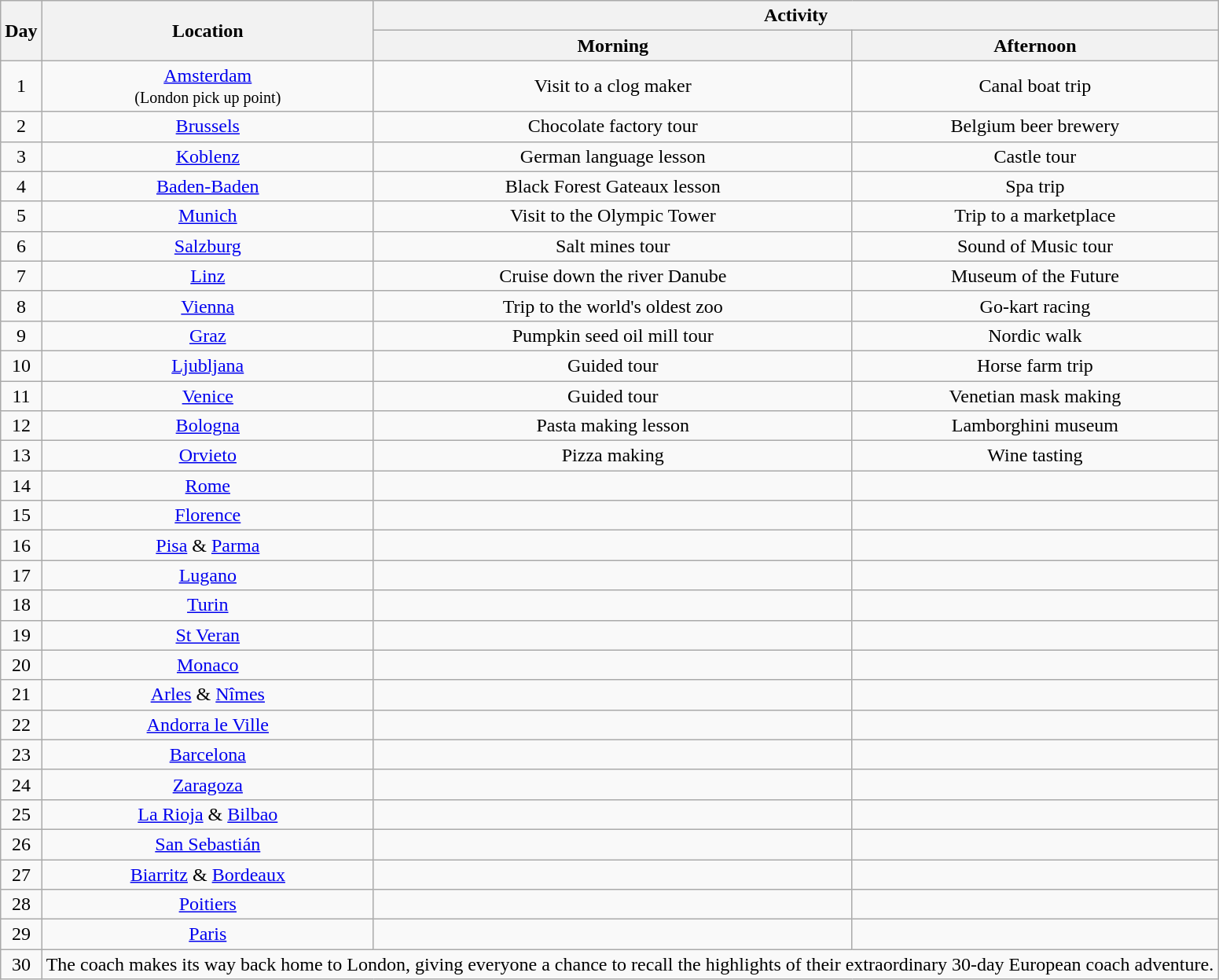<table class="wikitable" style="text-align:center;">
<tr>
<th rowspan=2>Day</th>
<th rowspan=2>Location</th>
<th colspan=2>Activity</th>
</tr>
<tr>
<th>Morning</th>
<th>Afternoon</th>
</tr>
<tr>
<td>1</td>
<td><a href='#'>Amsterdam</a><br><small>(London pick up point)</small></td>
<td>Visit to a clog maker</td>
<td>Canal boat trip</td>
</tr>
<tr>
<td>2</td>
<td><a href='#'>Brussels</a></td>
<td>Chocolate factory tour</td>
<td>Belgium beer brewery</td>
</tr>
<tr>
<td>3</td>
<td><a href='#'>Koblenz</a></td>
<td>German language lesson</td>
<td>Castle tour</td>
</tr>
<tr>
<td>4</td>
<td><a href='#'>Baden-Baden</a></td>
<td>Black Forest Gateaux lesson</td>
<td>Spa trip</td>
</tr>
<tr>
<td>5</td>
<td><a href='#'>Munich</a></td>
<td>Visit to the Olympic Tower</td>
<td>Trip to a marketplace</td>
</tr>
<tr>
<td>6</td>
<td><a href='#'>Salzburg</a></td>
<td>Salt mines tour</td>
<td>Sound of Music tour</td>
</tr>
<tr>
<td>7</td>
<td><a href='#'>Linz</a></td>
<td>Cruise down the river Danube</td>
<td>Museum of the Future</td>
</tr>
<tr>
<td>8</td>
<td><a href='#'>Vienna</a></td>
<td>Trip to the world's oldest zoo</td>
<td>Go-kart racing</td>
</tr>
<tr>
<td>9</td>
<td><a href='#'>Graz</a></td>
<td>Pumpkin seed oil mill tour</td>
<td>Nordic walk</td>
</tr>
<tr>
<td>10</td>
<td><a href='#'>Ljubljana</a></td>
<td>Guided tour</td>
<td>Horse farm trip</td>
</tr>
<tr>
<td>11</td>
<td><a href='#'>Venice</a></td>
<td>Guided tour</td>
<td>Venetian mask making</td>
</tr>
<tr>
<td>12</td>
<td><a href='#'>Bologna</a></td>
<td>Pasta making lesson</td>
<td>Lamborghini museum</td>
</tr>
<tr>
<td>13</td>
<td><a href='#'>Orvieto</a></td>
<td>Pizza making</td>
<td>Wine tasting</td>
</tr>
<tr>
<td>14</td>
<td><a href='#'>Rome</a></td>
<td></td>
<td></td>
</tr>
<tr>
<td>15</td>
<td><a href='#'>Florence</a></td>
<td></td>
<td></td>
</tr>
<tr>
<td>16</td>
<td><a href='#'>Pisa</a> & <a href='#'>Parma</a></td>
<td></td>
<td></td>
</tr>
<tr>
<td>17</td>
<td><a href='#'>Lugano</a></td>
<td></td>
<td></td>
</tr>
<tr>
<td>18</td>
<td><a href='#'>Turin</a></td>
<td></td>
<td></td>
</tr>
<tr>
<td>19</td>
<td><a href='#'>St Veran</a></td>
<td></td>
<td></td>
</tr>
<tr>
<td>20</td>
<td><a href='#'>Monaco</a></td>
<td></td>
<td></td>
</tr>
<tr>
<td>21</td>
<td><a href='#'>Arles</a> & <a href='#'>Nîmes</a></td>
<td></td>
<td></td>
</tr>
<tr>
<td>22</td>
<td><a href='#'>Andorra le Ville</a></td>
<td></td>
<td></td>
</tr>
<tr>
<td>23</td>
<td><a href='#'>Barcelona</a></td>
<td></td>
<td></td>
</tr>
<tr>
<td>24</td>
<td><a href='#'>Zaragoza</a></td>
<td></td>
<td></td>
</tr>
<tr>
<td>25</td>
<td><a href='#'>La Rioja</a> & <a href='#'>Bilbao</a></td>
<td></td>
<td></td>
</tr>
<tr>
<td>26</td>
<td><a href='#'>San Sebastián</a></td>
<td></td>
<td></td>
</tr>
<tr>
<td>27</td>
<td><a href='#'>Biarritz</a> & <a href='#'>Bordeaux</a></td>
<td></td>
<td></td>
</tr>
<tr>
<td>28</td>
<td><a href='#'>Poitiers</a></td>
<td></td>
<td></td>
</tr>
<tr>
<td>29</td>
<td><a href='#'>Paris</a></td>
<td></td>
<td></td>
</tr>
<tr>
<td>30</td>
<td colspan=3>The coach makes its way back home to London, giving everyone a chance to recall the highlights of their extraordinary 30-day European coach adventure.</td>
</tr>
</table>
